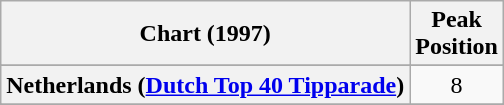<table class="wikitable sortable plainrowheaders">
<tr>
<th>Chart (1997)</th>
<th>Peak<br>Position</th>
</tr>
<tr>
</tr>
<tr>
</tr>
<tr>
<th scope="row">Netherlands (<a href='#'>Dutch Top 40 Tipparade</a>)</th>
<td align="center">8</td>
</tr>
<tr>
</tr>
<tr>
</tr>
<tr>
</tr>
<tr>
</tr>
<tr>
</tr>
<tr>
</tr>
<tr>
</tr>
<tr>
</tr>
<tr>
</tr>
<tr>
</tr>
<tr>
</tr>
</table>
